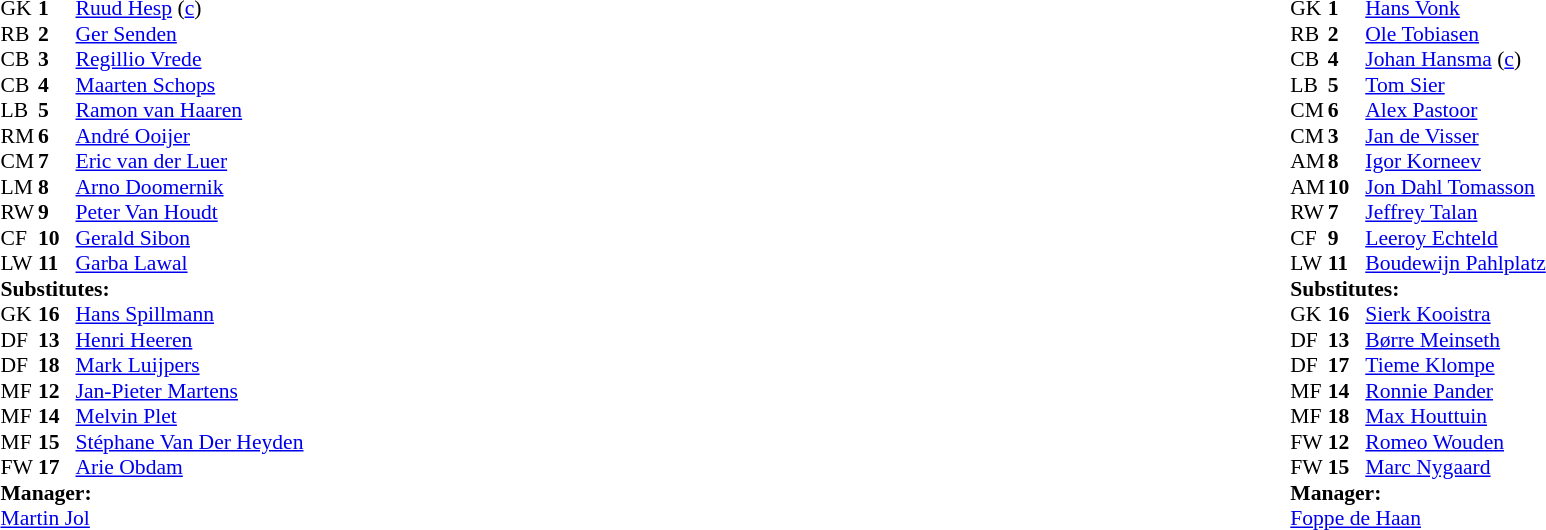<table style="width:100%;">
<tr>
<td style="vertical-align:top; width:40%;"><br><table style="font-size: 90%" cellspacing="0" cellpadding="0">
<tr>
<th width=25></th>
<th width=25></th>
</tr>
<tr>
<td>GK</td>
<td><strong>1</strong></td>
<td> <a href='#'>Ruud Hesp</a> (<a href='#'>c</a>)</td>
</tr>
<tr>
<td>RB</td>
<td><strong>2</strong></td>
<td> <a href='#'>Ger Senden</a></td>
</tr>
<tr>
<td>CB</td>
<td><strong>3</strong></td>
<td> <a href='#'>Regillio Vrede</a></td>
<td></td>
</tr>
<tr>
<td>CB</td>
<td><strong>4</strong></td>
<td> <a href='#'>Maarten Schops</a></td>
</tr>
<tr>
<td>LB</td>
<td><strong>5</strong></td>
<td> <a href='#'>Ramon van Haaren</a></td>
<td></td>
<td></td>
</tr>
<tr>
<td>RM</td>
<td><strong>6</strong></td>
<td> <a href='#'>André Ooijer</a></td>
</tr>
<tr>
<td>CM</td>
<td><strong>7</strong></td>
<td> <a href='#'>Eric van der Luer</a></td>
<td></td>
<td></td>
</tr>
<tr>
<td>LM</td>
<td><strong>8</strong></td>
<td> <a href='#'>Arno Doomernik</a></td>
<td></td>
</tr>
<tr>
<td>RW</td>
<td><strong>9</strong></td>
<td> <a href='#'>Peter Van Houdt</a></td>
</tr>
<tr>
<td>CF</td>
<td><strong>10</strong></td>
<td> <a href='#'>Gerald Sibon</a></td>
</tr>
<tr>
<td>LW</td>
<td><strong>11</strong></td>
<td> <a href='#'>Garba Lawal</a></td>
<td></td>
<td></td>
</tr>
<tr>
<td colspan=3><strong>Substitutes:</strong></td>
</tr>
<tr>
<td>GK</td>
<td><strong>16</strong></td>
<td> <a href='#'>Hans Spillmann</a></td>
</tr>
<tr>
<td>DF</td>
<td><strong>13</strong></td>
<td> <a href='#'>Henri Heeren</a></td>
</tr>
<tr>
<td>DF</td>
<td><strong>18</strong></td>
<td> <a href='#'>Mark Luijpers</a></td>
<td></td>
<td></td>
</tr>
<tr>
<td>MF</td>
<td><strong>12</strong></td>
<td> <a href='#'>Jan-Pieter Martens</a></td>
<td></td>
<td></td>
</tr>
<tr>
<td>MF</td>
<td><strong>14</strong></td>
<td> <a href='#'>Melvin Plet</a></td>
</tr>
<tr>
<td>MF</td>
<td><strong>15</strong></td>
<td> <a href='#'>Stéphane Van Der Heyden</a></td>
<td></td>
<td></td>
</tr>
<tr>
<td>FW</td>
<td><strong>17</strong></td>
<td> <a href='#'>Arie Obdam</a></td>
</tr>
<tr>
<td colspan=3><strong>Manager:</strong></td>
</tr>
<tr>
<td colspan=4> <a href='#'>Martin Jol</a></td>
</tr>
</table>
</td>
<td valign="top"></td>
<td style="vertical-align:top; width:50%;"><br><table cellspacing="0" cellpadding="0" style="font-size:90%; margin:auto;">
<tr>
<th width=25></th>
<th width=25></th>
</tr>
<tr>
<td>GK</td>
<td><strong>1</strong></td>
<td> <a href='#'>Hans Vonk</a></td>
</tr>
<tr>
<td>RB</td>
<td><strong>2</strong></td>
<td> <a href='#'>Ole Tobiasen</a></td>
</tr>
<tr>
<td>CB</td>
<td><strong>4</strong></td>
<td> <a href='#'>Johan Hansma</a> (<a href='#'>c</a>)</td>
</tr>
<tr>
<td>LB</td>
<td><strong>5</strong></td>
<td> <a href='#'>Tom Sier</a></td>
<td></td>
<td></td>
</tr>
<tr>
<td>CM</td>
<td><strong>6</strong></td>
<td> <a href='#'>Alex Pastoor</a></td>
<td></td>
<td></td>
</tr>
<tr>
<td>CM</td>
<td><strong>3</strong></td>
<td> <a href='#'>Jan de Visser</a></td>
</tr>
<tr>
<td>AM</td>
<td><strong>8</strong></td>
<td> <a href='#'>Igor Korneev</a></td>
</tr>
<tr>
<td>AM</td>
<td><strong>10</strong></td>
<td> <a href='#'>Jon Dahl Tomasson</a></td>
</tr>
<tr>
<td>RW</td>
<td><strong>7</strong></td>
<td> <a href='#'>Jeffrey Talan</a></td>
<td></td>
</tr>
<tr>
<td>CF</td>
<td><strong>9</strong></td>
<td> <a href='#'>Leeroy Echteld</a></td>
</tr>
<tr>
<td>LW</td>
<td><strong>11</strong></td>
<td> <a href='#'>Boudewijn Pahlplatz</a></td>
<td></td>
<td></td>
</tr>
<tr>
<td colspan=3><strong>Substitutes:</strong></td>
</tr>
<tr>
<td>GK</td>
<td><strong>16</strong></td>
<td> <a href='#'>Sierk Kooistra</a></td>
</tr>
<tr>
<td>DF</td>
<td><strong>13</strong></td>
<td> <a href='#'>Børre Meinseth</a></td>
<td></td>
<td></td>
</tr>
<tr>
<td>DF</td>
<td><strong>17</strong></td>
<td> <a href='#'>Tieme Klompe</a></td>
</tr>
<tr>
<td>MF</td>
<td><strong>14</strong></td>
<td> <a href='#'>Ronnie Pander</a></td>
</tr>
<tr>
<td>MF</td>
<td><strong>18</strong></td>
<td> <a href='#'>Max Houttuin</a></td>
</tr>
<tr>
<td>FW</td>
<td><strong>12</strong></td>
<td> <a href='#'>Romeo Wouden</a></td>
<td></td>
<td></td>
</tr>
<tr>
<td>FW</td>
<td><strong>15</strong></td>
<td> <a href='#'>Marc Nygaard</a></td>
<td></td>
<td></td>
</tr>
<tr>
<td colspan=3><strong>Manager:</strong></td>
</tr>
<tr>
<td colspan=4> <a href='#'>Foppe de Haan</a></td>
</tr>
</table>
</td>
</tr>
</table>
